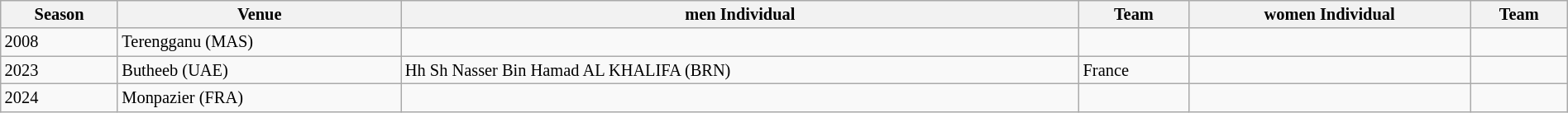<table class="wikitable sortable" width="100%" style="font-size: 85%">
<tr>
<th>Season</th>
<th>Venue</th>
<th>men Individual</th>
<th>Team</th>
<th>women Individual</th>
<th>Team</th>
</tr>
<tr>
<td>2008</td>
<td>Terengganu (MAS)</td>
<td></td>
<td></td>
<td></td>
<td></td>
</tr>
<tr>
<td>2023</td>
<td>Butheeb (UAE)</td>
<td>Hh Sh Nasser Bin Hamad AL KHALIFA (BRN)</td>
<td>France</td>
<td></td>
<td></td>
</tr>
<tr>
<td>2024</td>
<td>Monpazier (FRA)</td>
<td></td>
<td></td>
<td></td>
<td></td>
</tr>
</table>
